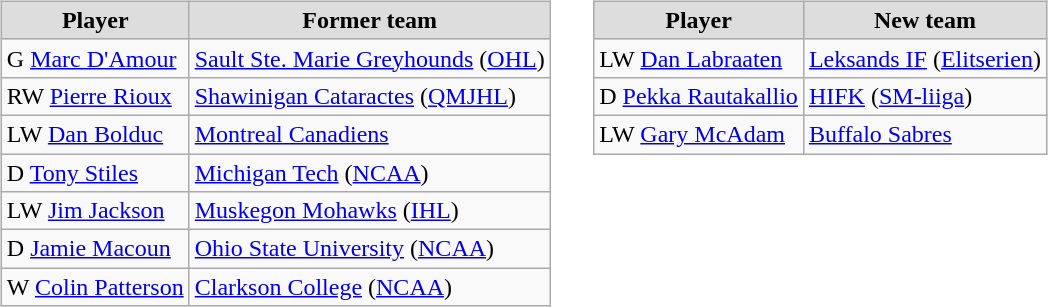<table cellspacing="10">
<tr>
<td valign="top"><br><table class="wikitable">
<tr align="center"  bgcolor="#dddddd">
<td><strong>Player</strong></td>
<td><strong>Former team</strong></td>
</tr>
<tr>
<td>G <a href='#'>Marc D'Amour</a></td>
<td><a href='#'>Sault Ste. Marie Greyhounds</a> (<a href='#'>OHL</a>)</td>
</tr>
<tr>
<td>RW <a href='#'>Pierre Rioux</a></td>
<td><a href='#'>Shawinigan Cataractes</a> (<a href='#'>QMJHL</a>)</td>
</tr>
<tr>
<td>LW <a href='#'>Dan Bolduc</a></td>
<td><a href='#'>Montreal Canadiens</a></td>
</tr>
<tr>
<td>D <a href='#'>Tony Stiles</a></td>
<td><a href='#'>Michigan Tech</a> (<a href='#'>NCAA</a>)</td>
</tr>
<tr>
<td>LW <a href='#'>Jim Jackson</a></td>
<td><a href='#'>Muskegon Mohawks</a> (<a href='#'>IHL</a>)</td>
</tr>
<tr>
<td>D <a href='#'>Jamie Macoun</a></td>
<td><a href='#'>Ohio State University</a> (<a href='#'>NCAA</a>)</td>
</tr>
<tr>
<td>W <a href='#'>Colin Patterson</a></td>
<td><a href='#'>Clarkson College</a> (<a href='#'>NCAA</a>)</td>
</tr>
</table>
</td>
<td valign="top"><br><table class="wikitable">
<tr align="center"  bgcolor="#dddddd">
<td><strong>Player</strong></td>
<td><strong>New team</strong></td>
</tr>
<tr>
<td>LW <a href='#'>Dan Labraaten</a></td>
<td><a href='#'>Leksands IF</a> (<a href='#'>Elitserien</a>)</td>
</tr>
<tr>
<td>D <a href='#'>Pekka Rautakallio</a></td>
<td><a href='#'>HIFK</a> (<a href='#'>SM-liiga</a>)</td>
</tr>
<tr>
<td>LW <a href='#'>Gary McAdam</a></td>
<td><a href='#'>Buffalo Sabres</a></td>
</tr>
</table>
</td>
</tr>
</table>
